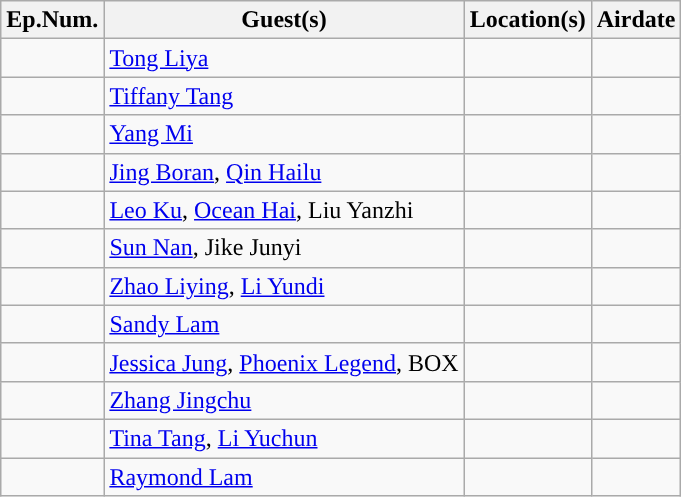<table class="wikitable plainrowheaders">
<tr>
<th scope="col" style="background-color: width=3%">Ep.Num.</th>
<th scope="col" style="background-color: width=15%">Guest(s)</th>
<th scope="col" style="background-color: width=15%">Location(s)</th>
<th scope="col" style="background-color: width=4%">Airdate</th>
</tr>
<tr>
<td></td>
<td><a href='#'>Tong Liya</a></td>
<td></td>
<td></td>
</tr>
<tr>
<td></td>
<td><a href='#'>Tiffany Tang</a></td>
<td></td>
<td></td>
</tr>
<tr>
<td></td>
<td><a href='#'>Yang Mi</a></td>
<td></td>
<td></td>
</tr>
<tr>
<td></td>
<td><a href='#'>Jing Boran</a>, <a href='#'>Qin Hailu</a></td>
<td></td>
<td></td>
</tr>
<tr>
<td></td>
<td><a href='#'>Leo Ku</a>, <a href='#'>Ocean Hai</a>, Liu Yanzhi</td>
<td></td>
<td></td>
</tr>
<tr>
<td></td>
<td><a href='#'>Sun Nan</a>, Jike Junyi</td>
<td></td>
<td></td>
</tr>
<tr>
<td></td>
<td><a href='#'>Zhao Liying</a>, <a href='#'>Li Yundi</a></td>
<td></td>
<td></td>
</tr>
<tr>
<td></td>
<td><a href='#'>Sandy Lam</a></td>
<td></td>
<td></td>
</tr>
<tr>
<td></td>
<td><a href='#'>Jessica Jung</a>, <a href='#'>Phoenix Legend</a>, BOX</td>
<td></td>
<td></td>
</tr>
<tr>
<td></td>
<td><a href='#'>Zhang Jingchu</a></td>
<td></td>
<td></td>
</tr>
<tr>
<td></td>
<td><a href='#'>Tina Tang</a>, <a href='#'>Li Yuchun</a></td>
<td></td>
<td></td>
</tr>
<tr>
<td></td>
<td><a href='#'>Raymond Lam</a></td>
<td></td>
<td></td>
</tr>
</table>
